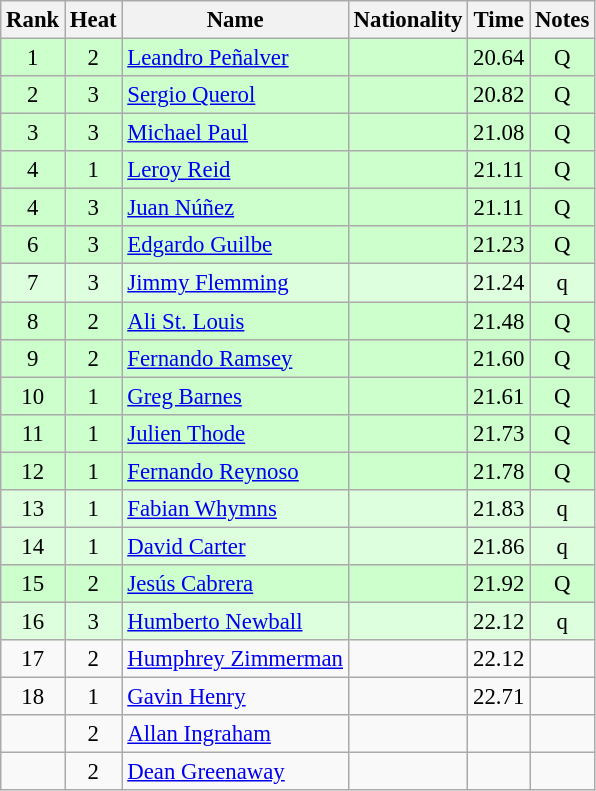<table class="wikitable sortable" style="text-align:center; font-size:95%">
<tr>
<th>Rank</th>
<th>Heat</th>
<th>Name</th>
<th>Nationality</th>
<th>Time</th>
<th>Notes</th>
</tr>
<tr bgcolor=ccffcc>
<td>1</td>
<td>2</td>
<td align=left><a href='#'>Leandro Peñalver</a></td>
<td align=left></td>
<td>20.64</td>
<td>Q</td>
</tr>
<tr bgcolor=ccffcc>
<td>2</td>
<td>3</td>
<td align=left><a href='#'>Sergio Querol</a></td>
<td align=left></td>
<td>20.82</td>
<td>Q</td>
</tr>
<tr bgcolor=ccffcc>
<td>3</td>
<td>3</td>
<td align=left><a href='#'>Michael Paul</a></td>
<td align=left></td>
<td>21.08</td>
<td>Q</td>
</tr>
<tr bgcolor=ccffcc>
<td>4</td>
<td>1</td>
<td align=left><a href='#'>Leroy Reid</a></td>
<td align=left></td>
<td>21.11</td>
<td>Q</td>
</tr>
<tr bgcolor=ccffcc>
<td>4</td>
<td>3</td>
<td align=left><a href='#'>Juan Núñez</a></td>
<td align=left></td>
<td>21.11</td>
<td>Q</td>
</tr>
<tr bgcolor=ccffcc>
<td>6</td>
<td>3</td>
<td align=left><a href='#'>Edgardo Guilbe</a></td>
<td align=left></td>
<td>21.23</td>
<td>Q</td>
</tr>
<tr bgcolor=ddffdd>
<td>7</td>
<td>3</td>
<td align=left><a href='#'>Jimmy Flemming</a></td>
<td align=left></td>
<td>21.24</td>
<td>q</td>
</tr>
<tr bgcolor=ccffcc>
<td>8</td>
<td>2</td>
<td align=left><a href='#'>Ali St. Louis</a></td>
<td align=left></td>
<td>21.48</td>
<td>Q</td>
</tr>
<tr bgcolor=ccffcc>
<td>9</td>
<td>2</td>
<td align=left><a href='#'>Fernando Ramsey</a></td>
<td align=left></td>
<td>21.60</td>
<td>Q</td>
</tr>
<tr bgcolor=ccffcc>
<td>10</td>
<td>1</td>
<td align=left><a href='#'>Greg Barnes</a></td>
<td align=left></td>
<td>21.61</td>
<td>Q</td>
</tr>
<tr bgcolor=ccffcc>
<td>11</td>
<td>1</td>
<td align=left><a href='#'>Julien Thode</a></td>
<td align=left></td>
<td>21.73</td>
<td>Q</td>
</tr>
<tr bgcolor=ccffcc>
<td>12</td>
<td>1</td>
<td align=left><a href='#'>Fernando Reynoso</a></td>
<td align=left></td>
<td>21.78</td>
<td>Q</td>
</tr>
<tr bgcolor=ddffdd>
<td>13</td>
<td>1</td>
<td align=left><a href='#'>Fabian Whymns</a></td>
<td align=left></td>
<td>21.83</td>
<td>q</td>
</tr>
<tr bgcolor=ddffdd>
<td>14</td>
<td>1</td>
<td align=left><a href='#'>David Carter</a></td>
<td align=left></td>
<td>21.86</td>
<td>q</td>
</tr>
<tr bgcolor=ccffcc>
<td>15</td>
<td>2</td>
<td align=left><a href='#'>Jesús Cabrera</a></td>
<td align=left></td>
<td>21.92</td>
<td>Q</td>
</tr>
<tr bgcolor=ddffdd>
<td>16</td>
<td>3</td>
<td align=left><a href='#'>Humberto Newball</a></td>
<td align=left></td>
<td>22.12</td>
<td>q</td>
</tr>
<tr>
<td>17</td>
<td>2</td>
<td align=left><a href='#'>Humphrey Zimmerman</a></td>
<td align=left></td>
<td>22.12</td>
<td></td>
</tr>
<tr>
<td>18</td>
<td>1</td>
<td align=left><a href='#'>Gavin Henry</a></td>
<td align=left></td>
<td>22.71</td>
<td></td>
</tr>
<tr>
<td></td>
<td>2</td>
<td align=left><a href='#'>Allan Ingraham</a></td>
<td align=left></td>
<td></td>
<td></td>
</tr>
<tr>
<td></td>
<td>2</td>
<td align=left><a href='#'>Dean Greenaway</a></td>
<td align=left></td>
<td></td>
<td></td>
</tr>
</table>
